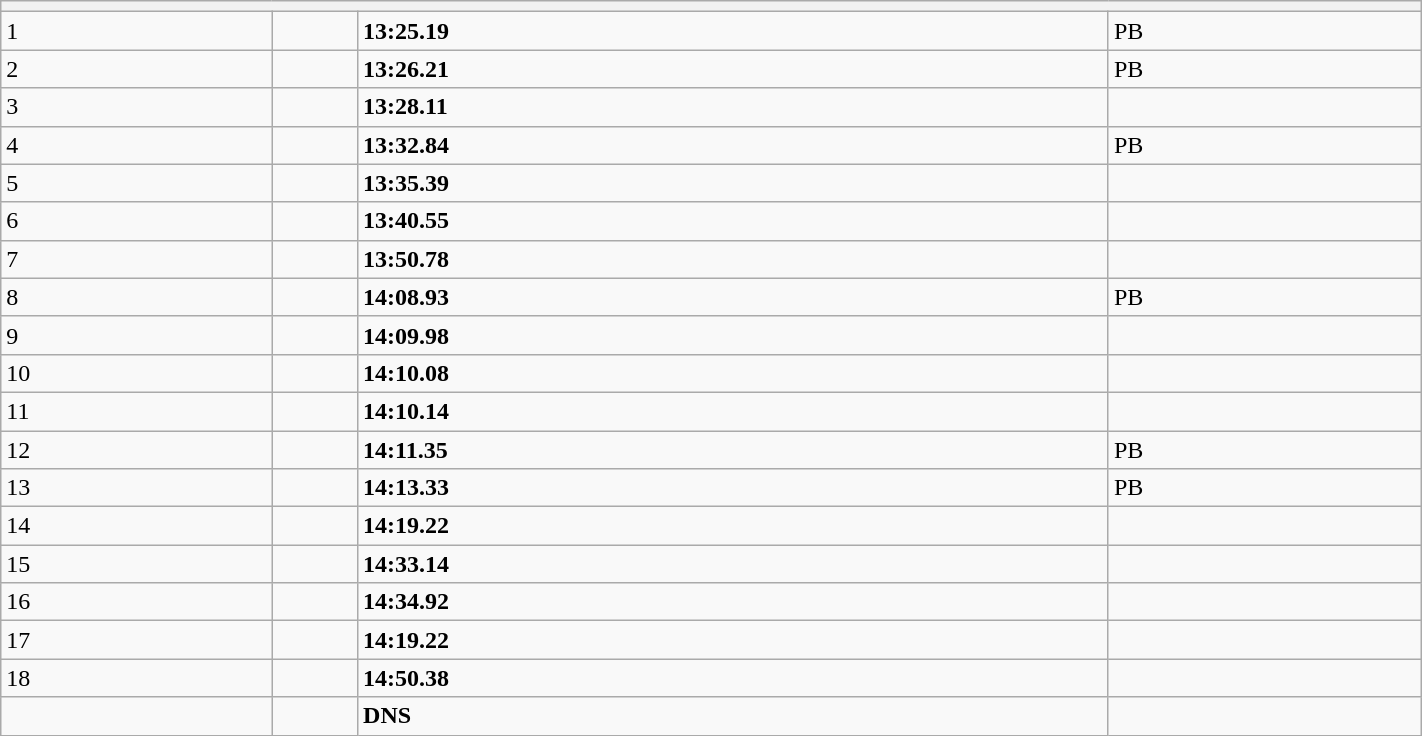<table class="wikitable" width=75%>
<tr>
<th colspan="4"></th>
</tr>
<tr>
<td>1</td>
<td></td>
<td><strong>13:25.19</strong></td>
<td>PB</td>
</tr>
<tr>
<td>2</td>
<td></td>
<td><strong>13:26.21</strong></td>
<td>PB</td>
</tr>
<tr>
<td>3</td>
<td></td>
<td><strong>13:28.11</strong></td>
<td></td>
</tr>
<tr>
<td>4</td>
<td></td>
<td><strong>13:32.84</strong></td>
<td>PB</td>
</tr>
<tr>
<td>5</td>
<td></td>
<td><strong>13:35.39</strong></td>
<td></td>
</tr>
<tr>
<td>6</td>
<td></td>
<td><strong>13:40.55</strong></td>
<td></td>
</tr>
<tr>
<td>7</td>
<td></td>
<td><strong>13:50.78</strong></td>
<td></td>
</tr>
<tr>
<td>8</td>
<td></td>
<td><strong>14:08.93</strong></td>
<td>PB</td>
</tr>
<tr>
<td>9</td>
<td></td>
<td><strong>14:09.98</strong></td>
<td></td>
</tr>
<tr>
<td>10</td>
<td></td>
<td><strong>14:10.08</strong></td>
<td></td>
</tr>
<tr>
<td>11</td>
<td></td>
<td><strong>14:10.14</strong></td>
<td></td>
</tr>
<tr>
<td>12</td>
<td></td>
<td><strong>14:11.35</strong></td>
<td>PB</td>
</tr>
<tr>
<td>13</td>
<td></td>
<td><strong>14:13.33</strong></td>
<td>PB</td>
</tr>
<tr>
<td>14</td>
<td></td>
<td><strong>14:19.22</strong></td>
<td></td>
</tr>
<tr>
<td>15</td>
<td></td>
<td><strong>14:33.14</strong></td>
<td></td>
</tr>
<tr>
<td>16</td>
<td></td>
<td><strong>14:34.92</strong></td>
<td></td>
</tr>
<tr>
<td>17</td>
<td></td>
<td><strong>14:19.22</strong></td>
<td></td>
</tr>
<tr>
<td>18</td>
<td></td>
<td><strong>14:50.38</strong></td>
<td></td>
</tr>
<tr>
<td></td>
<td></td>
<td><strong>DNS</strong></td>
<td></td>
</tr>
</table>
